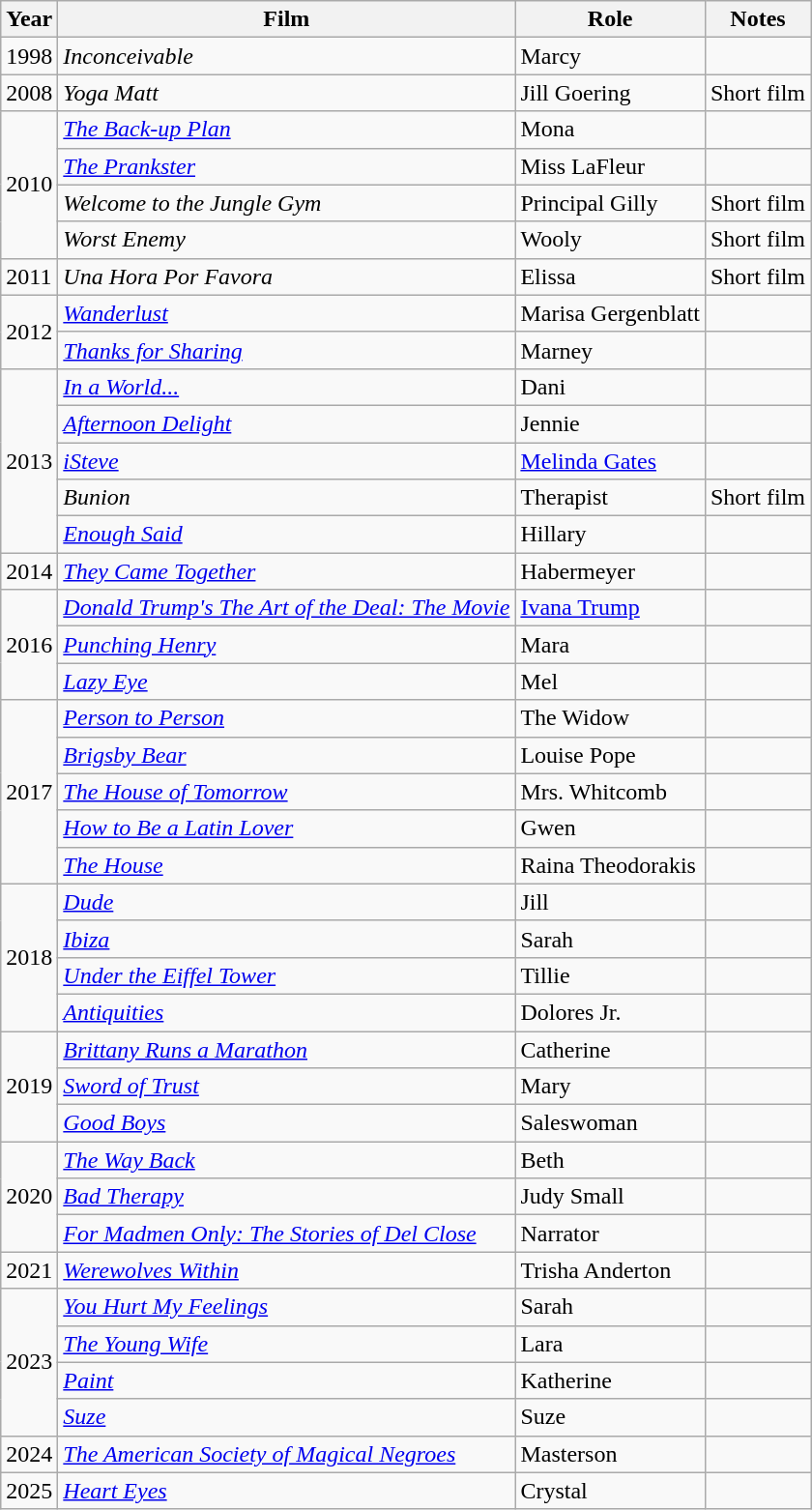<table class="wikitable" style="font size:90%">
<tr>
<th>Year</th>
<th>Film</th>
<th>Role</th>
<th>Notes</th>
</tr>
<tr>
<td>1998</td>
<td><em>Inconceivable</em></td>
<td>Marcy</td>
<td></td>
</tr>
<tr>
<td>2008</td>
<td><em>Yoga Matt</em></td>
<td>Jill Goering</td>
<td>Short film</td>
</tr>
<tr>
<td rowspan="4">2010</td>
<td><em><a href='#'>The Back-up Plan</a></em></td>
<td>Mona</td>
<td></td>
</tr>
<tr>
<td><em><a href='#'>The Prankster</a></em></td>
<td>Miss LaFleur</td>
<td></td>
</tr>
<tr>
<td><em>Welcome to the Jungle Gym</em></td>
<td>Principal Gilly</td>
<td>Short film</td>
</tr>
<tr>
<td><em>Worst Enemy</em></td>
<td>Wooly</td>
<td>Short film</td>
</tr>
<tr>
<td>2011</td>
<td><em>Una Hora Por Favora</em></td>
<td>Elissa</td>
<td>Short film</td>
</tr>
<tr>
<td rowspan="2">2012</td>
<td><em><a href='#'>Wanderlust</a></em></td>
<td>Marisa Gergenblatt</td>
<td></td>
</tr>
<tr>
<td><em><a href='#'>Thanks for Sharing</a></em></td>
<td>Marney</td>
<td></td>
</tr>
<tr>
<td rowspan="5">2013</td>
<td><em><a href='#'>In a World...</a></em></td>
<td>Dani</td>
<td></td>
</tr>
<tr>
<td><em><a href='#'>Afternoon Delight</a></em></td>
<td>Jennie</td>
<td></td>
</tr>
<tr>
<td><em><a href='#'>iSteve</a></em></td>
<td><a href='#'>Melinda Gates</a></td>
<td></td>
</tr>
<tr>
<td><em>Bunion</em></td>
<td>Therapist</td>
<td>Short film</td>
</tr>
<tr>
<td><em><a href='#'>Enough Said</a></em></td>
<td>Hillary</td>
<td></td>
</tr>
<tr>
<td>2014</td>
<td><em><a href='#'>They Came Together</a></em></td>
<td>Habermeyer</td>
<td></td>
</tr>
<tr>
<td rowspan="3">2016</td>
<td><em><a href='#'>Donald Trump's The Art of the Deal: The Movie</a></em></td>
<td><a href='#'>Ivana Trump</a></td>
<td></td>
</tr>
<tr>
<td><em><a href='#'>Punching Henry</a></em></td>
<td>Mara</td>
<td></td>
</tr>
<tr>
<td><em><a href='#'>Lazy Eye</a></em></td>
<td>Mel</td>
<td></td>
</tr>
<tr>
<td rowspan="5">2017</td>
<td><em><a href='#'>Person to Person</a></em></td>
<td>The Widow</td>
<td></td>
</tr>
<tr>
<td><em><a href='#'>Brigsby Bear</a></em></td>
<td>Louise Pope</td>
<td></td>
</tr>
<tr>
<td><em><a href='#'>The House of Tomorrow</a></em></td>
<td>Mrs. Whitcomb</td>
<td></td>
</tr>
<tr>
<td><em><a href='#'>How to Be a Latin Lover</a></em></td>
<td>Gwen</td>
<td></td>
</tr>
<tr>
<td><em><a href='#'>The House</a></em></td>
<td>Raina Theodorakis</td>
<td></td>
</tr>
<tr>
<td rowspan="4">2018</td>
<td><em><a href='#'>Dude</a></em></td>
<td>Jill</td>
<td></td>
</tr>
<tr>
<td><em><a href='#'>Ibiza</a></em></td>
<td>Sarah</td>
<td></td>
</tr>
<tr>
<td><em><a href='#'>Under the Eiffel Tower</a></em></td>
<td>Tillie</td>
<td></td>
</tr>
<tr>
<td><em><a href='#'>Antiquities</a></em></td>
<td>Dolores Jr.</td>
<td></td>
</tr>
<tr>
<td rowspan="3">2019</td>
<td><em><a href='#'>Brittany Runs a Marathon</a></em></td>
<td>Catherine</td>
<td></td>
</tr>
<tr>
<td><em><a href='#'>Sword of Trust</a></em></td>
<td>Mary</td>
<td></td>
</tr>
<tr>
<td><em><a href='#'>Good Boys</a></em></td>
<td>Saleswoman</td>
<td></td>
</tr>
<tr>
<td rowspan="3">2020</td>
<td><em><a href='#'>The Way Back</a></em></td>
<td>Beth</td>
<td></td>
</tr>
<tr>
<td><em><a href='#'>Bad Therapy</a></em></td>
<td>Judy Small</td>
<td></td>
</tr>
<tr>
<td><em><a href='#'>For Madmen Only: The Stories of Del Close</a></em></td>
<td>Narrator</td>
<td></td>
</tr>
<tr>
<td>2021</td>
<td><em><a href='#'>Werewolves Within</a></em></td>
<td>Trisha Anderton</td>
<td></td>
</tr>
<tr>
<td rowspan="4">2023</td>
<td><em><a href='#'>You Hurt My Feelings</a></em></td>
<td>Sarah</td>
<td></td>
</tr>
<tr>
<td><em><a href='#'>The Young Wife</a></em></td>
<td>Lara</td>
<td></td>
</tr>
<tr>
<td><em><a href='#'>Paint</a></em></td>
<td>Katherine</td>
<td></td>
</tr>
<tr>
<td><em><a href='#'>Suze</a></em></td>
<td>Suze</td>
<td></td>
</tr>
<tr>
<td>2024</td>
<td><em><a href='#'>The American Society of Magical Negroes</a></em></td>
<td>Masterson</td>
<td></td>
</tr>
<tr>
<td>2025</td>
<td><em><a href='#'>Heart Eyes</a></em></td>
<td>Crystal</td>
<td></td>
</tr>
</table>
